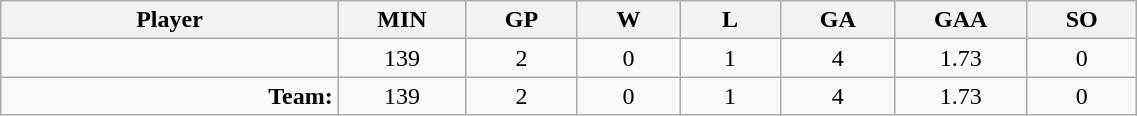<table class="wikitable sortable" width="60%">
<tr>
<th bgcolor="#DDDDFF" width="10%">Player</th>
<th width="3%" bgcolor="#DDDDFF" title="Minutes played">MIN</th>
<th width="3%" bgcolor="#DDDDFF" title="Games played in">GP</th>
<th width="3%" bgcolor="#DDDDFF" title="Wins">W</th>
<th width="3%" bgcolor="#DDDDFF"title="Losses">L</th>
<th width="3%" bgcolor="#DDDDFF" title="Goals against">GA</th>
<th width="3%" bgcolor="#DDDDFF" title="Goals against average">GAA</th>
<th width="3%" bgcolor="#DDDDFF" title="Shut-outs">SO</th>
</tr>
<tr align="center">
<td align="right"></td>
<td>139</td>
<td>2</td>
<td>0</td>
<td>1</td>
<td>4</td>
<td>1.73</td>
<td>0</td>
</tr>
<tr align="center">
<td align="right"><strong>Team:</strong></td>
<td>139</td>
<td>2</td>
<td>0</td>
<td>1</td>
<td>4</td>
<td>1.73</td>
<td>0</td>
</tr>
</table>
